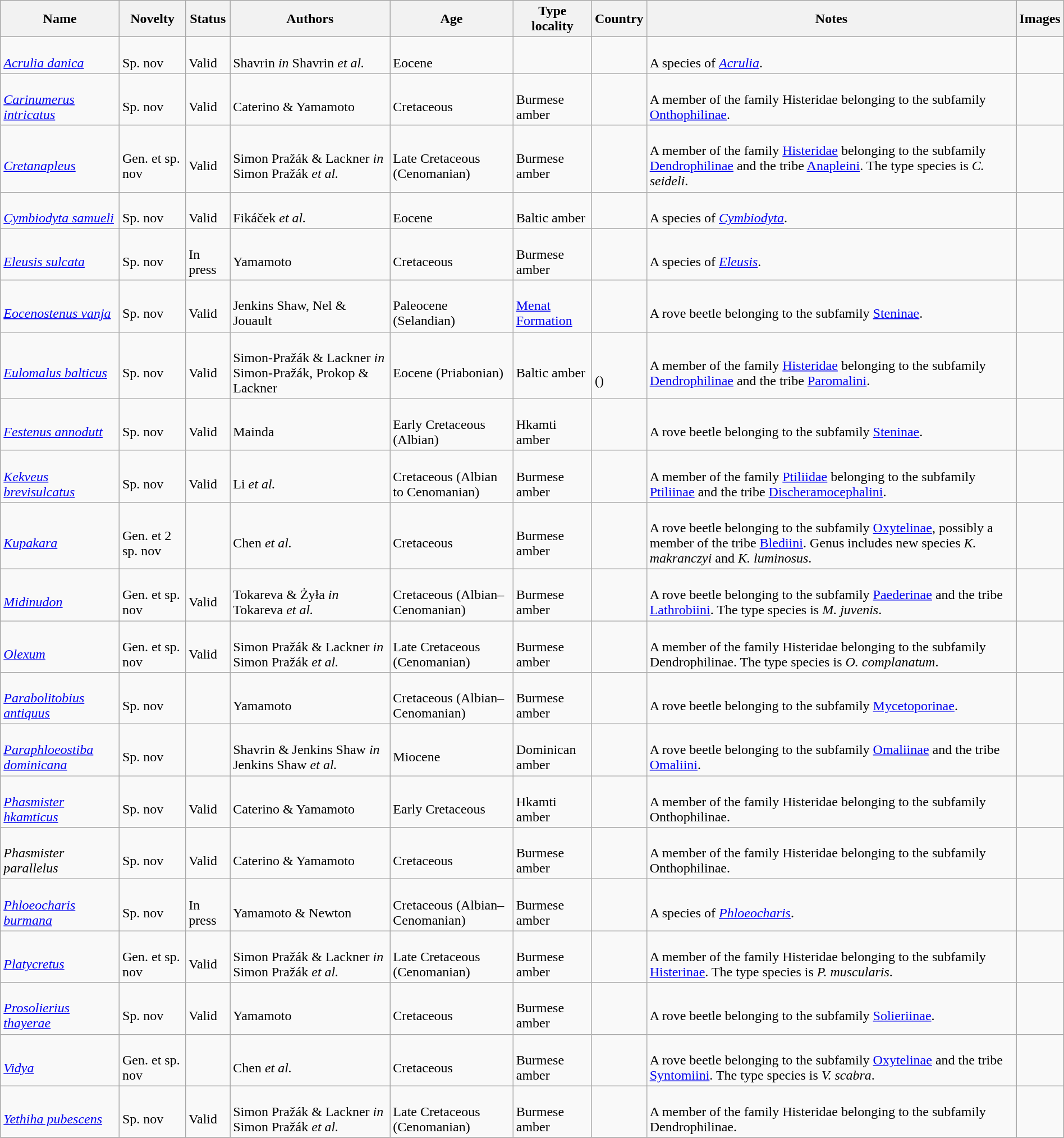<table class="wikitable sortable" align="center" width="100%">
<tr>
<th>Name</th>
<th>Novelty</th>
<th>Status</th>
<th>Authors</th>
<th>Age</th>
<th>Type locality</th>
<th>Country</th>
<th>Notes</th>
<th>Images</th>
</tr>
<tr>
<td><br><em><a href='#'>Acrulia danica</a></em></td>
<td><br>Sp. nov</td>
<td><br>Valid</td>
<td><br>Shavrin <em>in</em> Shavrin <em>et al.</em></td>
<td><br>Eocene</td>
<td></td>
<td><br></td>
<td><br>A species of <em><a href='#'>Acrulia</a></em>.</td>
<td></td>
</tr>
<tr>
<td><br><em><a href='#'>Carinumerus intricatus</a></em></td>
<td><br>Sp. nov</td>
<td><br>Valid</td>
<td><br>Caterino & Yamamoto</td>
<td><br>Cretaceous</td>
<td><br>Burmese amber</td>
<td><br></td>
<td><br>A member of the family Histeridae belonging to the subfamily <a href='#'>Onthophilinae</a>.</td>
<td></td>
</tr>
<tr>
<td><br><em><a href='#'>Cretanapleus</a></em></td>
<td><br>Gen. et sp. nov</td>
<td><br>Valid</td>
<td><br>Simon Pražák & Lackner <em>in</em> Simon Pražák <em>et al.</em></td>
<td><br>Late Cretaceous (Cenomanian)</td>
<td><br>Burmese amber</td>
<td><br></td>
<td><br>A member of the family <a href='#'>Histeridae</a> belonging to the subfamily <a href='#'>Dendrophilinae</a> and the tribe <a href='#'>Anapleini</a>. The type species is <em>C. seideli</em>.</td>
<td></td>
</tr>
<tr>
<td><br><em><a href='#'>Cymbiodyta samueli</a></em></td>
<td><br>Sp. nov</td>
<td><br>Valid</td>
<td><br>Fikáček <em>et al.</em></td>
<td><br>Eocene</td>
<td><br>Baltic amber</td>
<td><br></td>
<td><br>A species of <em><a href='#'>Cymbiodyta</a></em>.</td>
<td></td>
</tr>
<tr>
<td><br><em><a href='#'>Eleusis sulcata</a></em></td>
<td><br>Sp. nov</td>
<td><br>In press</td>
<td><br>Yamamoto</td>
<td><br>Cretaceous</td>
<td><br>Burmese amber</td>
<td><br></td>
<td><br>A species of <em><a href='#'>Eleusis</a></em>.</td>
<td></td>
</tr>
<tr>
<td><br><em><a href='#'>Eocenostenus vanja</a></em></td>
<td><br>Sp. nov</td>
<td><br>Valid</td>
<td><br>Jenkins Shaw, Nel & Jouault</td>
<td><br>Paleocene (Selandian)</td>
<td><br><a href='#'>Menat Formation</a></td>
<td><br></td>
<td><br>A rove beetle belonging to the subfamily <a href='#'>Steninae</a>.</td>
<td></td>
</tr>
<tr>
<td><br><em><a href='#'>Eulomalus balticus</a></em></td>
<td><br>Sp. nov</td>
<td><br>Valid</td>
<td><br>Simon-Pražák & Lackner <em>in</em> Simon-Pražák, Prokop & Lackner</td>
<td><br>Eocene (Priabonian)</td>
<td><br>Baltic amber</td>
<td><br><br>()</td>
<td><br>A member of the family <a href='#'>Histeridae</a> belonging to the subfamily <a href='#'>Dendrophilinae</a> and the tribe <a href='#'>Paromalini</a>.</td>
<td></td>
</tr>
<tr>
<td><br><em><a href='#'>Festenus annodutt</a></em></td>
<td><br>Sp. nov</td>
<td><br>Valid</td>
<td><br>Mainda</td>
<td><br>Early Cretaceous (Albian)</td>
<td><br>Hkamti amber</td>
<td><br></td>
<td><br>A rove beetle belonging to the subfamily <a href='#'>Steninae</a>.</td>
<td></td>
</tr>
<tr>
<td><br><em><a href='#'>Kekveus brevisulcatus</a></em></td>
<td><br>Sp. nov</td>
<td><br>Valid</td>
<td><br>Li <em>et al.</em></td>
<td><br>Cretaceous (Albian to Cenomanian)</td>
<td><br>Burmese amber</td>
<td><br></td>
<td><br>A member of the family <a href='#'>Ptiliidae</a> belonging to the subfamily <a href='#'>Ptiliinae</a> and the tribe <a href='#'>Discheramocephalini</a>.</td>
<td></td>
</tr>
<tr>
<td><br><em><a href='#'>Kupakara</a></em></td>
<td><br>Gen. et 2 sp. nov</td>
<td></td>
<td><br>Chen <em>et al.</em></td>
<td><br>Cretaceous</td>
<td><br>Burmese amber</td>
<td><br></td>
<td><br>A rove beetle belonging to the subfamily <a href='#'>Oxytelinae</a>, possibly a member of the tribe <a href='#'>Blediini</a>. Genus includes new species <em>K. makranczyi</em> and <em>K. luminosus</em>.</td>
<td></td>
</tr>
<tr>
<td><br><em><a href='#'>Midinudon</a></em></td>
<td><br>Gen. et sp. nov</td>
<td><br>Valid</td>
<td><br>Tokareva & Żyła <em>in</em> Tokareva <em>et al.</em></td>
<td><br>Cretaceous (Albian–Cenomanian)</td>
<td><br>Burmese amber</td>
<td><br></td>
<td><br>A rove beetle belonging to the subfamily <a href='#'>Paederinae</a> and the tribe <a href='#'>Lathrobiini</a>. The type species is <em>M. juvenis</em>.</td>
<td></td>
</tr>
<tr>
<td><br><em><a href='#'>Olexum</a></em></td>
<td><br>Gen. et sp. nov</td>
<td><br>Valid</td>
<td><br>Simon Pražák & Lackner <em>in</em> Simon Pražák <em>et al.</em></td>
<td><br>Late Cretaceous (Cenomanian)</td>
<td><br>Burmese amber</td>
<td><br></td>
<td><br>A member of the family Histeridae belonging to the subfamily Dendrophilinae. The type species is <em>O. complanatum</em>.</td>
<td></td>
</tr>
<tr>
<td><br><em><a href='#'>Parabolitobius antiquus</a></em></td>
<td><br>Sp. nov</td>
<td></td>
<td><br>Yamamoto</td>
<td><br>Cretaceous (Albian–Cenomanian)</td>
<td><br>Burmese amber</td>
<td><br></td>
<td><br>A rove beetle belonging to the subfamily <a href='#'>Mycetoporinae</a>.</td>
<td></td>
</tr>
<tr>
<td><br><em><a href='#'>Paraphloeostiba dominicana</a></em></td>
<td><br>Sp. nov</td>
<td></td>
<td><br>Shavrin & Jenkins Shaw <em>in</em> Jenkins Shaw <em>et al.</em></td>
<td><br>Miocene</td>
<td><br>Dominican amber</td>
<td><br></td>
<td><br>A rove beetle belonging to the subfamily <a href='#'>Omaliinae</a> and the tribe <a href='#'>Omaliini</a>.</td>
<td></td>
</tr>
<tr>
<td><br><em><a href='#'>Phasmister hkamticus</a></em></td>
<td><br>Sp. nov</td>
<td><br>Valid</td>
<td><br>Caterino & Yamamoto</td>
<td><br>Early Cretaceous</td>
<td><br>Hkamti amber</td>
<td><br></td>
<td><br>A member of the family Histeridae belonging to the subfamily Onthophilinae.</td>
<td></td>
</tr>
<tr>
<td><br><em>Phasmister parallelus</em></td>
<td><br>Sp. nov</td>
<td><br>Valid</td>
<td><br>Caterino & Yamamoto</td>
<td><br>Cretaceous</td>
<td><br>Burmese amber</td>
<td><br></td>
<td><br>A member of the family Histeridae belonging to the subfamily Onthophilinae.</td>
<td></td>
</tr>
<tr>
<td><br><em><a href='#'>Phloeocharis burmana</a></em></td>
<td><br>Sp. nov</td>
<td><br>In press</td>
<td><br>Yamamoto & Newton</td>
<td><br>Cretaceous (Albian–Cenomanian)</td>
<td><br>Burmese amber</td>
<td><br></td>
<td><br>A species of <em><a href='#'>Phloeocharis</a></em>.</td>
<td></td>
</tr>
<tr>
<td><br><em><a href='#'>Platycretus</a></em></td>
<td><br>Gen. et sp. nov</td>
<td><br>Valid</td>
<td><br>Simon Pražák & Lackner <em>in</em> Simon Pražák <em>et al.</em></td>
<td><br>Late Cretaceous (Cenomanian)</td>
<td><br>Burmese amber</td>
<td><br></td>
<td><br>A member of the family Histeridae belonging to the subfamily <a href='#'>Histerinae</a>. The type species is <em>P. muscularis</em>.</td>
<td></td>
</tr>
<tr>
<td><br><em><a href='#'>Prosolierius thayerae</a></em></td>
<td><br>Sp. nov</td>
<td><br>Valid</td>
<td><br>Yamamoto</td>
<td><br>Cretaceous</td>
<td><br>Burmese amber</td>
<td><br></td>
<td><br>A rove beetle belonging to the subfamily <a href='#'>Solieriinae</a>.</td>
<td></td>
</tr>
<tr>
<td><br><em><a href='#'>Vidya</a></em></td>
<td><br>Gen. et sp. nov</td>
<td></td>
<td><br>Chen <em>et al.</em></td>
<td><br>Cretaceous</td>
<td><br>Burmese amber</td>
<td><br></td>
<td><br>A rove beetle belonging to the subfamily <a href='#'>Oxytelinae</a> and the tribe <a href='#'>Syntomiini</a>. The type species is <em>V. scabra</em>.</td>
<td></td>
</tr>
<tr>
<td><br><em><a href='#'>Yethiha pubescens</a></em></td>
<td><br>Sp. nov</td>
<td><br>Valid</td>
<td><br>Simon Pražák & Lackner <em>in</em> Simon Pražák <em>et al.</em></td>
<td><br>Late Cretaceous (Cenomanian)</td>
<td><br>Burmese amber</td>
<td><br></td>
<td><br>A member of the family Histeridae belonging to the subfamily Dendrophilinae.</td>
<td></td>
</tr>
<tr>
</tr>
</table>
